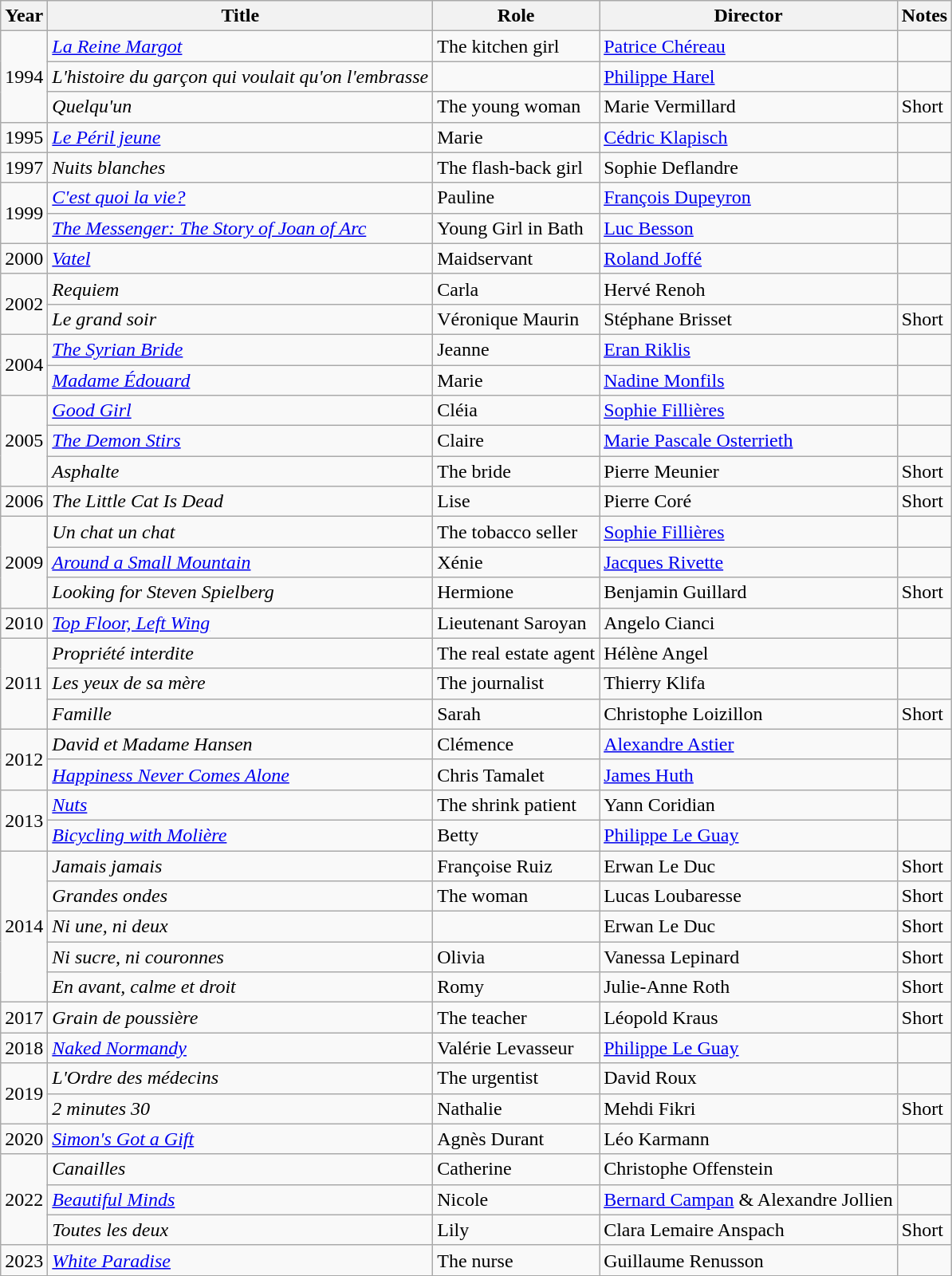<table class="wikitable sortable">
<tr>
<th>Year</th>
<th>Title</th>
<th>Role</th>
<th>Director</th>
<th>Notes</th>
</tr>
<tr>
<td rowspan=3>1994</td>
<td><em><a href='#'>La Reine Margot</a></em></td>
<td>The kitchen girl</td>
<td><a href='#'>Patrice Chéreau</a></td>
<td></td>
</tr>
<tr>
<td><em>L'histoire du garçon qui voulait qu'on l'embrasse</em></td>
<td></td>
<td><a href='#'>Philippe Harel</a></td>
<td></td>
</tr>
<tr>
<td><em>Quelqu'un</em></td>
<td>The young woman</td>
<td>Marie Vermillard</td>
<td>Short</td>
</tr>
<tr>
<td>1995</td>
<td><em><a href='#'>Le Péril jeune</a></em></td>
<td>Marie</td>
<td><a href='#'>Cédric Klapisch</a></td>
<td></td>
</tr>
<tr>
<td>1997</td>
<td><em>Nuits blanches</em></td>
<td>The flash-back girl</td>
<td>Sophie Deflandre</td>
<td></td>
</tr>
<tr>
<td rowspan=2>1999</td>
<td><em><a href='#'>C'est quoi la vie?</a></em></td>
<td>Pauline</td>
<td><a href='#'>François Dupeyron</a></td>
<td></td>
</tr>
<tr>
<td><em><a href='#'>The Messenger: The Story of Joan of Arc</a></em></td>
<td>Young Girl in Bath</td>
<td><a href='#'>Luc Besson</a></td>
<td></td>
</tr>
<tr>
<td>2000</td>
<td><em><a href='#'>Vatel</a></em></td>
<td>Maidservant</td>
<td><a href='#'>Roland Joffé</a></td>
<td></td>
</tr>
<tr>
<td rowspan=2>2002</td>
<td><em>Requiem</em></td>
<td>Carla</td>
<td>Hervé Renoh</td>
<td></td>
</tr>
<tr>
<td><em>Le grand soir</em></td>
<td>Véronique Maurin</td>
<td>Stéphane Brisset</td>
<td>Short</td>
</tr>
<tr>
<td rowspan=2>2004</td>
<td><em><a href='#'>The Syrian Bride</a></em></td>
<td>Jeanne</td>
<td><a href='#'>Eran Riklis</a></td>
<td></td>
</tr>
<tr>
<td><em><a href='#'>Madame Édouard</a></em></td>
<td>Marie</td>
<td><a href='#'>Nadine Monfils</a></td>
<td></td>
</tr>
<tr>
<td rowspan=3>2005</td>
<td><em><a href='#'>Good Girl</a></em></td>
<td>Cléia</td>
<td><a href='#'>Sophie Fillières</a></td>
<td></td>
</tr>
<tr>
<td><em><a href='#'>The Demon Stirs</a></em></td>
<td>Claire</td>
<td><a href='#'>Marie Pascale Osterrieth</a></td>
<td></td>
</tr>
<tr>
<td><em>Asphalte</em></td>
<td>The bride</td>
<td>Pierre Meunier</td>
<td>Short</td>
</tr>
<tr>
<td>2006</td>
<td><em>The Little Cat Is Dead</em></td>
<td>Lise</td>
<td>Pierre Coré</td>
<td>Short</td>
</tr>
<tr>
<td rowspan=3>2009</td>
<td><em>Un chat un chat</em></td>
<td>The tobacco seller</td>
<td><a href='#'>Sophie Fillières</a></td>
<td></td>
</tr>
<tr>
<td><em><a href='#'>Around a Small Mountain</a></em></td>
<td>Xénie</td>
<td><a href='#'>Jacques Rivette</a></td>
<td></td>
</tr>
<tr>
<td><em>Looking for Steven Spielberg</em></td>
<td>Hermione</td>
<td>Benjamin Guillard</td>
<td>Short</td>
</tr>
<tr>
<td>2010</td>
<td><em><a href='#'>Top Floor, Left Wing</a></em></td>
<td>Lieutenant Saroyan</td>
<td>Angelo Cianci</td>
<td></td>
</tr>
<tr>
<td rowspan=3>2011</td>
<td><em>Propriété interdite</em></td>
<td>The real estate agent</td>
<td>Hélène Angel</td>
<td></td>
</tr>
<tr>
<td><em>Les yeux de sa mère</em></td>
<td>The journalist</td>
<td>Thierry Klifa</td>
<td></td>
</tr>
<tr>
<td><em>Famille</em></td>
<td>Sarah</td>
<td>Christophe Loizillon</td>
<td>Short</td>
</tr>
<tr>
<td rowspan=2>2012</td>
<td><em>David et Madame Hansen</em></td>
<td>Clémence</td>
<td><a href='#'>Alexandre Astier</a></td>
<td></td>
</tr>
<tr>
<td><em><a href='#'>Happiness Never Comes Alone</a></em></td>
<td>Chris Tamalet</td>
<td><a href='#'>James Huth</a></td>
<td></td>
</tr>
<tr>
<td rowspan=2>2013</td>
<td><em><a href='#'>Nuts</a></em></td>
<td>The shrink patient</td>
<td>Yann Coridian</td>
<td></td>
</tr>
<tr>
<td><em><a href='#'>Bicycling with Molière</a></em></td>
<td>Betty</td>
<td><a href='#'>Philippe Le Guay</a></td>
<td></td>
</tr>
<tr>
<td rowspan=5>2014</td>
<td><em>Jamais jamais</em></td>
<td>Françoise Ruiz</td>
<td>Erwan Le Duc</td>
<td>Short</td>
</tr>
<tr>
<td><em>Grandes ondes</em></td>
<td>The woman</td>
<td>Lucas Loubaresse</td>
<td>Short</td>
</tr>
<tr>
<td><em>Ni une, ni deux</em></td>
<td></td>
<td>Erwan Le Duc</td>
<td>Short</td>
</tr>
<tr>
<td><em>Ni sucre, ni couronnes</em></td>
<td>Olivia</td>
<td>Vanessa Lepinard</td>
<td>Short</td>
</tr>
<tr>
<td><em>En avant, calme et droit</em></td>
<td>Romy</td>
<td>Julie-Anne Roth</td>
<td>Short</td>
</tr>
<tr>
<td>2017</td>
<td><em>Grain de poussière</em></td>
<td>The teacher</td>
<td>Léopold Kraus</td>
<td>Short</td>
</tr>
<tr>
<td>2018</td>
<td><em><a href='#'>Naked Normandy</a></em></td>
<td>Valérie Levasseur</td>
<td><a href='#'>Philippe Le Guay</a></td>
<td></td>
</tr>
<tr>
<td rowspan=2>2019</td>
<td><em>L'Ordre des médecins</em></td>
<td>The urgentist</td>
<td>David Roux</td>
<td></td>
</tr>
<tr>
<td><em>2 minutes 30</em></td>
<td>Nathalie</td>
<td>Mehdi Fikri</td>
<td>Short</td>
</tr>
<tr>
<td>2020</td>
<td><em><a href='#'>Simon's Got a Gift</a></em></td>
<td>Agnès Durant</td>
<td>Léo Karmann</td>
<td></td>
</tr>
<tr>
<td rowspan=3>2022</td>
<td><em>Canailles</em></td>
<td>Catherine</td>
<td>Christophe Offenstein</td>
<td></td>
</tr>
<tr>
<td><em><a href='#'>Beautiful Minds</a></em></td>
<td>Nicole</td>
<td><a href='#'>Bernard Campan</a> & Alexandre Jollien</td>
<td></td>
</tr>
<tr>
<td><em>Toutes les deux</em></td>
<td>Lily</td>
<td>Clara Lemaire Anspach</td>
<td>Short</td>
</tr>
<tr>
<td rowspan=1>2023</td>
<td><em><a href='#'>White Paradise</a></em></td>
<td>The nurse</td>
<td>Guillaume Renusson</td>
<td></td>
</tr>
<tr>
</tr>
</table>
